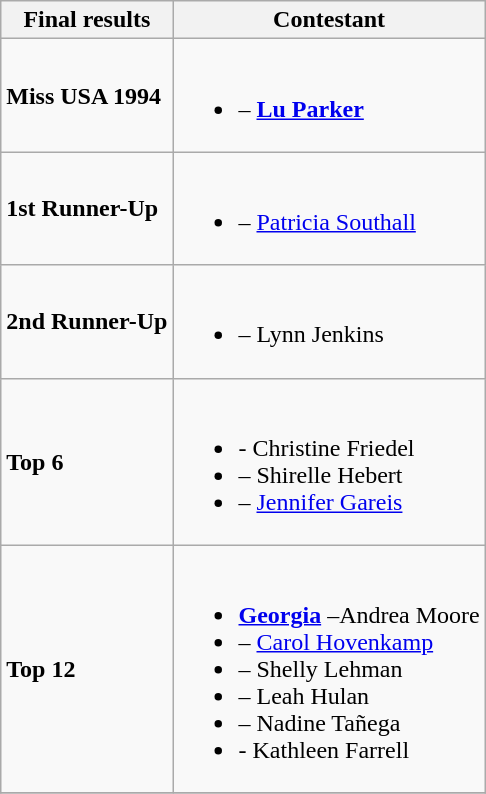<table class="wikitable">
<tr>
<th>Final results</th>
<th>Contestant</th>
</tr>
<tr>
<td><strong>Miss USA 1994</strong></td>
<td><br><ul><li><strong></strong> – <strong><a href='#'>Lu Parker</a></strong></li></ul></td>
</tr>
<tr>
<td><strong>1st Runner-Up</strong></td>
<td><br><ul><li><strong></strong> – <a href='#'>Patricia Southall</a></li></ul></td>
</tr>
<tr>
<td><strong>2nd Runner-Up</strong></td>
<td><br><ul><li><strong></strong> – Lynn Jenkins</li></ul></td>
</tr>
<tr>
<td><strong>Top 6</strong></td>
<td><br><ul><li><strong></strong> - Christine Friedel</li><li><strong></strong> – Shirelle Hebert</li><li><strong></strong> – <a href='#'>Jennifer Gareis</a></li></ul></td>
</tr>
<tr>
<td><strong>Top 12</strong></td>
<td><br><ul><li><strong> <a href='#'>Georgia</a></strong> –Andrea Moore</li><li><strong></strong> – <a href='#'>Carol Hovenkamp</a></li><li><strong></strong> – Shelly Lehman</li><li><strong></strong> – Leah Hulan</li><li><strong></strong> – Nadine Tañega</li><li><strong></strong> - Kathleen Farrell</li></ul></td>
</tr>
<tr>
</tr>
</table>
